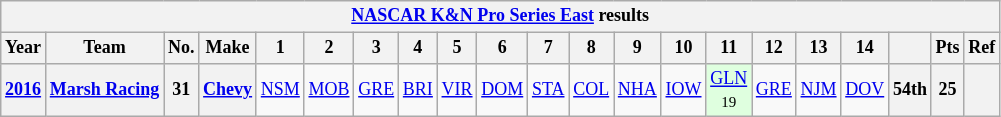<table class="wikitable" style="text-align:center; font-size:75%">
<tr>
<th colspan=45><a href='#'>NASCAR K&N Pro Series East</a> results</th>
</tr>
<tr>
<th>Year</th>
<th>Team</th>
<th>No.</th>
<th>Make</th>
<th>1</th>
<th>2</th>
<th>3</th>
<th>4</th>
<th>5</th>
<th>6</th>
<th>7</th>
<th>8</th>
<th>9</th>
<th>10</th>
<th>11</th>
<th>12</th>
<th>13</th>
<th>14</th>
<th></th>
<th>Pts</th>
<th>Ref</th>
</tr>
<tr>
<th><a href='#'>2016</a></th>
<th><a href='#'>Marsh Racing</a></th>
<th>31</th>
<th><a href='#'>Chevy</a></th>
<td><a href='#'>NSM</a></td>
<td><a href='#'>MOB</a></td>
<td><a href='#'>GRE</a></td>
<td><a href='#'>BRI</a></td>
<td><a href='#'>VIR</a></td>
<td><a href='#'>DOM</a></td>
<td><a href='#'>STA</a></td>
<td><a href='#'>COL</a></td>
<td><a href='#'>NHA</a></td>
<td><a href='#'>IOW</a></td>
<td style="background:#DFFFDF;"><a href='#'>GLN</a><br><small>19</small></td>
<td><a href='#'>GRE</a></td>
<td><a href='#'>NJM</a></td>
<td><a href='#'>DOV</a></td>
<th>54th</th>
<th>25</th>
<th></th>
</tr>
</table>
